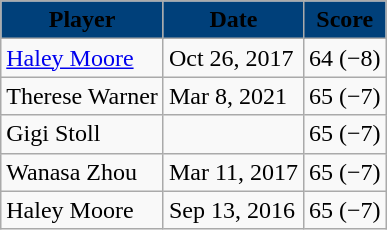<table class="wikitable">
<tr>
<th style="background:#00407a;"><span>Player</span></th>
<th style="background:#00407a;"><span>Date</span></th>
<th style="background:#00407a;"><span>Score</span></th>
</tr>
<tr>
<td><a href='#'>Haley Moore</a></td>
<td>Oct 26, 2017</td>
<td>64 (−8)</td>
</tr>
<tr>
<td>Therese Warner</td>
<td>Mar 8, 2021</td>
<td>65 (−7)</td>
</tr>
<tr>
<td>Gigi Stoll</td>
<td></td>
<td>65 (−7)</td>
</tr>
<tr>
<td>Wanasa Zhou</td>
<td>Mar 11, 2017</td>
<td>65 (−7)</td>
</tr>
<tr>
<td>Haley Moore</td>
<td>Sep 13, 2016</td>
<td>65 (−7)</td>
</tr>
</table>
